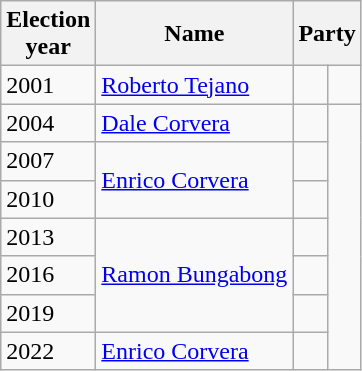<table class=wikitable>
<tr>
<th>Election<br>year</th>
<th>Name</th>
<th colspan=2>Party</th>
</tr>
<tr>
<td>2001</td>
<td><a href='#'>Roberto Tejano</a></td>
<td></td>
<td></td>
</tr>
<tr>
<td>2004</td>
<td><a href='#'>Dale Corvera</a></td>
<td></td>
</tr>
<tr>
<td>2007</td>
<td rowspan= 2><a href='#'>Enrico Corvera</a></td>
<td></td>
</tr>
<tr>
<td>2010</td>
<td></td>
</tr>
<tr>
<td>2013</td>
<td rowspan= 3><a href='#'>Ramon Bungabong</a></td>
<td></td>
</tr>
<tr>
<td>2016</td>
<td></td>
</tr>
<tr>
<td>2019</td>
<td></td>
</tr>
<tr>
<td>2022</td>
<td><a href='#'>Enrico Corvera</a></td>
<td></td>
</tr>
</table>
